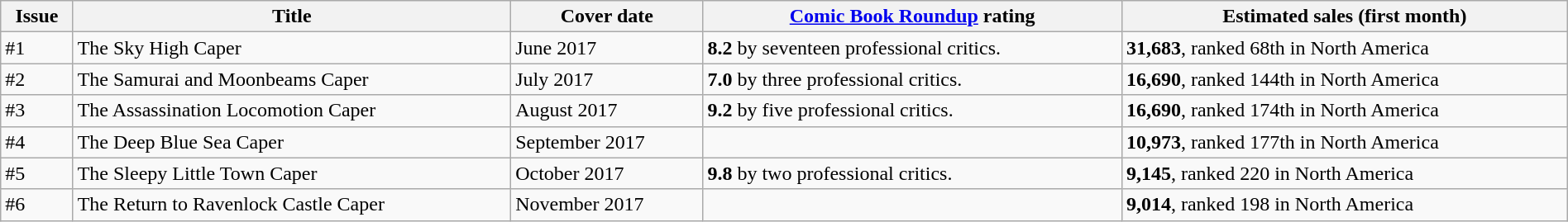<table class="wikitable" style="width:100%;">
<tr>
<th>Issue</th>
<th>Title</th>
<th>Cover date</th>
<th><a href='#'>Comic Book Roundup</a> rating</th>
<th>Estimated sales (first month)</th>
</tr>
<tr>
<td>#1</td>
<td>The Sky High Caper</td>
<td>June 2017</td>
<td><strong>8.2</strong> by seventeen professional critics.</td>
<td><strong>31,683</strong>, ranked 68th in North America</td>
</tr>
<tr>
<td>#2</td>
<td>The Samurai and Moonbeams Caper</td>
<td>July 2017</td>
<td><strong>7.0</strong> by three professional critics.</td>
<td><strong>16,690</strong>, ranked 144th in North America</td>
</tr>
<tr>
<td>#3</td>
<td>The Assassination Locomotion Caper</td>
<td>August 2017</td>
<td><strong>9.2</strong> by five professional critics.</td>
<td><strong>16,690</strong>, ranked 174th in North America</td>
</tr>
<tr>
<td>#4</td>
<td>The Deep Blue Sea Caper</td>
<td>September 2017</td>
<td></td>
<td><strong>10,973</strong>, ranked 177th in North America</td>
</tr>
<tr>
<td>#5</td>
<td>The Sleepy Little Town Caper</td>
<td>October 2017</td>
<td><strong>9.8</strong> by two professional critics.</td>
<td><strong>9,145</strong>, ranked 220 in North America</td>
</tr>
<tr>
<td>#6</td>
<td>The Return to Ravenlock Castle Caper</td>
<td>November 2017</td>
<td></td>
<td><strong>9,014</strong>, ranked 198 in North America</td>
</tr>
</table>
